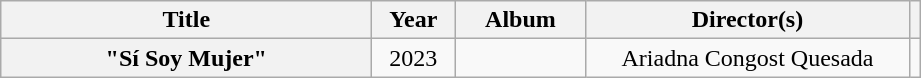<table class="wikitable plainrowheaders" style="text-align:center;">
<tr>
<th scope="col" style="width:15em;">Title</th>
<th scope="col" style="width:03em;">Year</th>
<th scope="col" style="width:05em;">Album</th>
<th scope="col" style="width:13em;">Director(s)</th>
<th></th>
</tr>
<tr>
<th scope="row">"Sí Soy Mujer"</th>
<td>2023</td>
<td></td>
<td>Ariadna Congost Quesada</td>
<td></td>
</tr>
</table>
